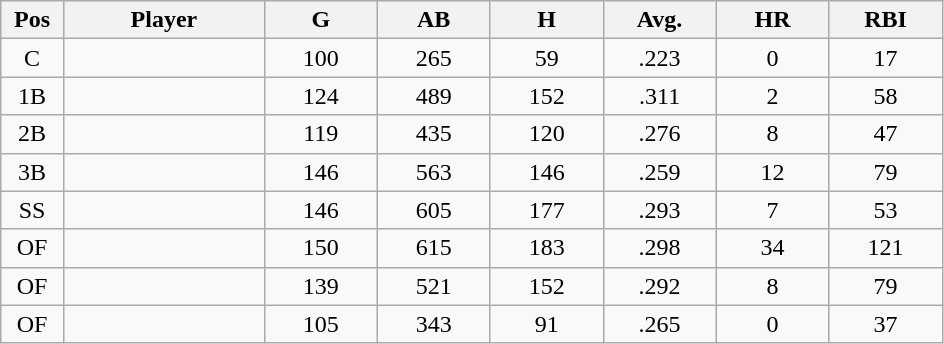<table class="wikitable sortable">
<tr>
<th bgcolor="#DDDDFF" width="5%">Pos</th>
<th bgcolor="#DDDDFF" width="16%">Player</th>
<th bgcolor="#DDDDFF" width="9%">G</th>
<th bgcolor="#DDDDFF" width="9%">AB</th>
<th bgcolor="#DDDDFF" width="9%">H</th>
<th bgcolor="#DDDDFF" width="9%">Avg.</th>
<th bgcolor="#DDDDFF" width="9%">HR</th>
<th bgcolor="#DDDDFF" width="9%">RBI</th>
</tr>
<tr align="center">
<td>C</td>
<td></td>
<td>100</td>
<td>265</td>
<td>59</td>
<td>.223</td>
<td>0</td>
<td>17</td>
</tr>
<tr align="center">
<td>1B</td>
<td></td>
<td>124</td>
<td>489</td>
<td>152</td>
<td>.311</td>
<td>2</td>
<td>58</td>
</tr>
<tr align="center">
<td>2B</td>
<td></td>
<td>119</td>
<td>435</td>
<td>120</td>
<td>.276</td>
<td>8</td>
<td>47</td>
</tr>
<tr align="center">
<td>3B</td>
<td></td>
<td>146</td>
<td>563</td>
<td>146</td>
<td>.259</td>
<td>12</td>
<td>79</td>
</tr>
<tr align="center">
<td>SS</td>
<td></td>
<td>146</td>
<td>605</td>
<td>177</td>
<td>.293</td>
<td>7</td>
<td>53</td>
</tr>
<tr align="center">
<td>OF</td>
<td></td>
<td>150</td>
<td>615</td>
<td>183</td>
<td>.298</td>
<td>34</td>
<td>121</td>
</tr>
<tr align="center">
<td>OF</td>
<td></td>
<td>139</td>
<td>521</td>
<td>152</td>
<td>.292</td>
<td>8</td>
<td>79</td>
</tr>
<tr align="center">
<td>OF</td>
<td></td>
<td>105</td>
<td>343</td>
<td>91</td>
<td>.265</td>
<td>0</td>
<td>37</td>
</tr>
</table>
